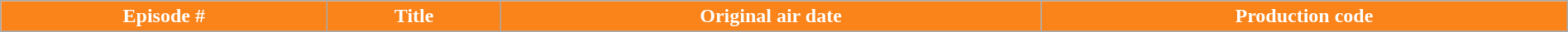<table class="wikitable plainrowheaders" width="100%" style="margin-right: 0;">
<tr>
<th scope="col" style="background-color:#FA831A; color:#FFFFFF;">Episode #</th>
<th scope="col" style="background-color:#FA831A; color:#FFFFFF;">Title</th>
<th scope="col" style="background-color:#FA831A; color:#FFFFFF;">Original air date</th>
<th scope="col" style="background-color:#FA831A; color:#FFFFFF;">Production code</th>
</tr>
<tr>
</tr>
</table>
